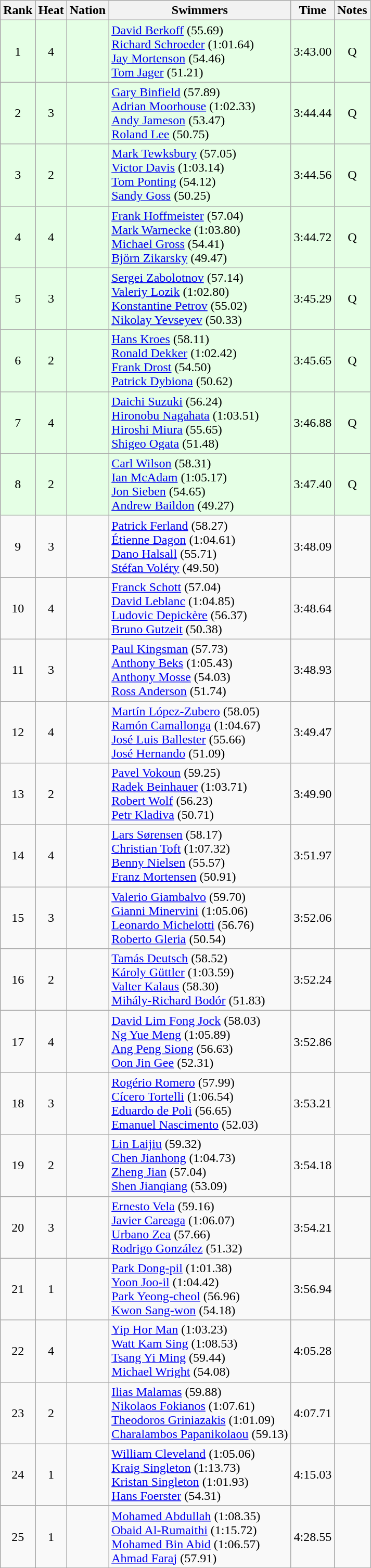<table class="wikitable sortable" style="text-align:center">
<tr>
<th>Rank</th>
<th>Heat</th>
<th>Nation</th>
<th>Swimmers</th>
<th>Time</th>
<th>Notes</th>
</tr>
<tr bgcolor=e5ffe5>
<td>1</td>
<td>4</td>
<td align=left></td>
<td align=left><a href='#'>David Berkoff</a> (55.69)<br><a href='#'>Richard Schroeder</a> (1:01.64)<br><a href='#'>Jay Mortenson</a> (54.46)<br><a href='#'>Tom Jager</a> (51.21)</td>
<td>3:43.00</td>
<td>Q</td>
</tr>
<tr bgcolor=e5ffe5>
<td>2</td>
<td>3</td>
<td align=left></td>
<td align=left><a href='#'>Gary Binfield</a> (57.89)<br><a href='#'>Adrian Moorhouse</a> (1:02.33)<br><a href='#'>Andy Jameson</a> (53.47)<br><a href='#'>Roland Lee</a> (50.75)</td>
<td>3:44.44</td>
<td>Q</td>
</tr>
<tr bgcolor=e5ffe5>
<td>3</td>
<td>2</td>
<td align=left></td>
<td align=left><a href='#'>Mark Tewksbury</a> (57.05)<br><a href='#'>Victor Davis</a> (1:03.14)<br><a href='#'>Tom Ponting</a> (54.12)<br><a href='#'>Sandy Goss</a> (50.25)</td>
<td>3:44.56</td>
<td>Q</td>
</tr>
<tr bgcolor=e5ffe5>
<td>4</td>
<td>4</td>
<td align=left></td>
<td align=left><a href='#'>Frank Hoffmeister</a> (57.04)<br><a href='#'>Mark Warnecke</a> (1:03.80)<br><a href='#'>Michael Gross</a> (54.41)<br><a href='#'>Björn Zikarsky</a> (49.47)</td>
<td>3:44.72</td>
<td>Q</td>
</tr>
<tr bgcolor=e5ffe5>
<td>5</td>
<td>3</td>
<td align=left></td>
<td align=left><a href='#'>Sergei Zabolotnov</a> (57.14)<br><a href='#'>Valeriy Lozik</a> (1:02.80)<br><a href='#'>Konstantine Petrov</a> (55.02)<br><a href='#'>Nikolay Yevseyev</a> (50.33)</td>
<td>3:45.29</td>
<td>Q</td>
</tr>
<tr bgcolor=e5ffe5>
<td>6</td>
<td>2</td>
<td align=left></td>
<td align=left><a href='#'>Hans Kroes</a> (58.11)<br><a href='#'>Ronald Dekker</a> (1:02.42)<br><a href='#'>Frank Drost</a> (54.50)<br><a href='#'>Patrick Dybiona</a> (50.62)</td>
<td>3:45.65</td>
<td>Q</td>
</tr>
<tr bgcolor=e5ffe5>
<td>7</td>
<td>4</td>
<td align=left></td>
<td align=left><a href='#'>Daichi Suzuki</a> (56.24)<br><a href='#'>Hironobu Nagahata</a> (1:03.51)<br><a href='#'>Hiroshi Miura</a> (55.65)<br><a href='#'>Shigeo Ogata</a> (51.48)</td>
<td>3:46.88</td>
<td>Q</td>
</tr>
<tr bgcolor=e5ffe5>
<td>8</td>
<td>2</td>
<td align=left></td>
<td align=left><a href='#'>Carl Wilson</a> (58.31)<br><a href='#'>Ian McAdam</a> (1:05.17)<br><a href='#'>Jon Sieben</a> (54.65)<br><a href='#'>Andrew Baildon</a> (49.27)</td>
<td>3:47.40</td>
<td>Q</td>
</tr>
<tr>
<td>9</td>
<td>3</td>
<td align=left></td>
<td align=left><a href='#'>Patrick Ferland</a> (58.27)<br><a href='#'>Étienne Dagon</a> (1:04.61)<br><a href='#'>Dano Halsall</a> (55.71)<br><a href='#'>Stéfan Voléry</a> (49.50)</td>
<td>3:48.09</td>
<td></td>
</tr>
<tr>
<td>10</td>
<td>4</td>
<td align=left></td>
<td align=left><a href='#'>Franck Schott</a> (57.04)<br><a href='#'>David Leblanc</a> (1:04.85)<br><a href='#'>Ludovic Depickère</a> (56.37)<br><a href='#'>Bruno Gutzeit</a> (50.38)</td>
<td>3:48.64</td>
<td></td>
</tr>
<tr>
<td>11</td>
<td>3</td>
<td align=left></td>
<td align=left><a href='#'>Paul Kingsman</a> (57.73)<br><a href='#'>Anthony Beks</a> (1:05.43)<br><a href='#'>Anthony Mosse</a> (54.03)<br><a href='#'>Ross Anderson</a> (51.74)</td>
<td>3:48.93</td>
<td></td>
</tr>
<tr>
<td>12</td>
<td>4</td>
<td align=left></td>
<td align=left><a href='#'>Martín López-Zubero</a> (58.05)<br><a href='#'>Ramón Camallonga</a> (1:04.67)<br><a href='#'>José Luis Ballester</a> (55.66)<br><a href='#'>José Hernando</a> (51.09)</td>
<td>3:49.47</td>
<td></td>
</tr>
<tr>
<td>13</td>
<td>2</td>
<td align=left></td>
<td align=left><a href='#'>Pavel Vokoun</a> (59.25)<br><a href='#'>Radek Beinhauer</a> (1:03.71)<br><a href='#'>Robert Wolf</a> (56.23)<br><a href='#'>Petr Kladiva</a> (50.71)</td>
<td>3:49.90</td>
<td></td>
</tr>
<tr>
<td>14</td>
<td>4</td>
<td align=left></td>
<td align=left><a href='#'>Lars Sørensen</a> (58.17)<br><a href='#'>Christian Toft</a> (1:07.32)<br><a href='#'>Benny Nielsen</a> (55.57)<br><a href='#'>Franz Mortensen</a> (50.91)</td>
<td>3:51.97</td>
<td></td>
</tr>
<tr>
<td>15</td>
<td>3</td>
<td align=left></td>
<td align=left><a href='#'>Valerio Giambalvo</a> (59.70)<br><a href='#'>Gianni Minervini</a> (1:05.06)<br><a href='#'>Leonardo Michelotti</a> (56.76)<br><a href='#'>Roberto Gleria</a> (50.54)</td>
<td>3:52.06</td>
<td></td>
</tr>
<tr>
<td>16</td>
<td>2</td>
<td align=left></td>
<td align=left><a href='#'>Tamás Deutsch</a> (58.52)<br><a href='#'>Károly Güttler</a> (1:03.59)<br><a href='#'>Valter Kalaus</a> (58.30)<br><a href='#'>Mihály-Richard Bodór</a> (51.83)</td>
<td>3:52.24</td>
<td></td>
</tr>
<tr>
<td>17</td>
<td>4</td>
<td align=left></td>
<td align=left><a href='#'>David Lim Fong Jock</a> (58.03)<br><a href='#'>Ng Yue Meng</a> (1:05.89)<br><a href='#'>Ang Peng Siong</a> (56.63)<br><a href='#'>Oon Jin Gee</a> (52.31)</td>
<td>3:52.86</td>
<td></td>
</tr>
<tr>
<td>18</td>
<td>3</td>
<td align=left></td>
<td align=left><a href='#'>Rogério Romero</a> (57.99)<br><a href='#'>Cícero Tortelli</a> (1:06.54)<br><a href='#'>Eduardo de Poli</a> (56.65)<br><a href='#'>Emanuel Nascimento</a> (52.03)</td>
<td>3:53.21</td>
<td></td>
</tr>
<tr>
<td>19</td>
<td>2</td>
<td align=left></td>
<td align=left><a href='#'>Lin Laijiu</a> (59.32)<br><a href='#'>Chen Jianhong</a> (1:04.73)<br><a href='#'>Zheng Jian</a> (57.04)<br><a href='#'>Shen Jianqiang</a> (53.09)</td>
<td>3:54.18</td>
<td></td>
</tr>
<tr>
<td>20</td>
<td>3</td>
<td align=left></td>
<td align=left><a href='#'>Ernesto Vela</a> (59.16)<br><a href='#'>Javier Careaga</a> (1:06.07)<br><a href='#'>Urbano Zea</a> (57.66)<br><a href='#'>Rodrigo González</a> (51.32)</td>
<td>3:54.21</td>
<td></td>
</tr>
<tr>
<td>21</td>
<td>1</td>
<td align=left></td>
<td align=left><a href='#'>Park Dong-pil</a> (1:01.38)<br><a href='#'>Yoon Joo-il</a> (1:04.42)<br><a href='#'>Park Yeong-cheol</a> (56.96)<br><a href='#'>Kwon Sang-won</a> (54.18)</td>
<td>3:56.94</td>
<td></td>
</tr>
<tr>
<td>22</td>
<td>4</td>
<td align=left></td>
<td align=left><a href='#'>Yip Hor Man</a> (1:03.23)<br><a href='#'>Watt Kam Sing</a> (1:08.53)<br><a href='#'>Tsang Yi Ming</a> (59.44)<br><a href='#'>Michael Wright</a> (54.08)</td>
<td>4:05.28</td>
<td></td>
</tr>
<tr>
<td>23</td>
<td>2</td>
<td align=left></td>
<td align=left><a href='#'>Ilias Malamas</a> (59.88)<br><a href='#'>Nikolaos Fokianos</a> (1:07.61)<br><a href='#'>Theodoros Griniazakis</a> (1:01.09)<br><a href='#'>Charalambos Papanikolaou</a> (59.13)</td>
<td>4:07.71</td>
<td></td>
</tr>
<tr>
<td>24</td>
<td>1</td>
<td align=left></td>
<td align=left><a href='#'>William Cleveland</a> (1:05.06)<br><a href='#'>Kraig Singleton</a> (1:13.73)<br><a href='#'>Kristan Singleton</a> (1:01.93)<br><a href='#'>Hans Foerster</a> (54.31)</td>
<td>4:15.03</td>
<td></td>
</tr>
<tr>
<td>25</td>
<td>1</td>
<td align=left></td>
<td align=left><a href='#'>Mohamed Abdullah</a> (1:08.35)<br><a href='#'>Obaid Al-Rumaithi</a> (1:15.72)<br><a href='#'>Mohamed Bin Abid</a> (1:06.57)<br><a href='#'>Ahmad Faraj</a> (57.91)</td>
<td>4:28.55</td>
<td></td>
</tr>
</table>
